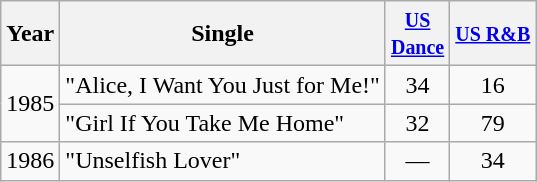<table class="wikitable">
<tr>
<th>Year</th>
<th>Single</th>
<th><small><a href='#'>US<br>Dance</a></small><br></th>
<th><small><a href='#'>US R&B</a></small><br></th>
</tr>
<tr>
<td rowspan="2">1985</td>
<td>"Alice, I Want You Just for Me!"</td>
<td align=center>34</td>
<td align=center>16</td>
</tr>
<tr>
<td>"Girl If You Take Me Home"</td>
<td align=center>32</td>
<td align=center>79</td>
</tr>
<tr>
<td>1986</td>
<td>"Unselfish Lover"</td>
<td align=center>—</td>
<td align=center>34</td>
</tr>
</table>
